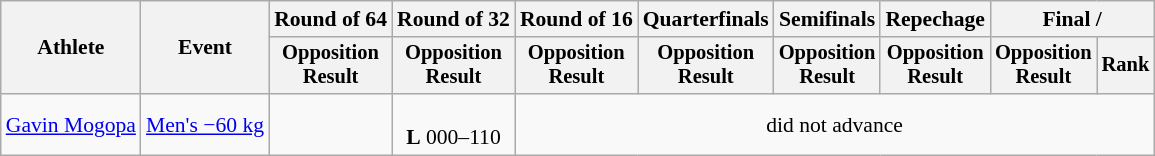<table class="wikitable" style="font-size:90%">
<tr>
<th rowspan=2>Athlete</th>
<th rowspan=2>Event</th>
<th>Round of 64</th>
<th>Round of 32</th>
<th>Round of 16</th>
<th>Quarterfinals</th>
<th>Semifinals</th>
<th>Repechage</th>
<th colspan=2>Final / </th>
</tr>
<tr style="font-size:95%">
<th>Opposition<br>Result</th>
<th>Opposition<br>Result</th>
<th>Opposition<br>Result</th>
<th>Opposition<br>Result</th>
<th>Opposition<br>Result</th>
<th>Opposition<br>Result</th>
<th>Opposition<br>Result</th>
<th>Rank</th>
</tr>
<tr align=center>
<td align=left><a href='#'>Gavin Mogopa</a></td>
<td align=left><a href='#'>Men's −60 kg</a></td>
<td></td>
<td><br><strong>L</strong> 000–110</td>
<td colspan=6>did not advance</td>
</tr>
</table>
